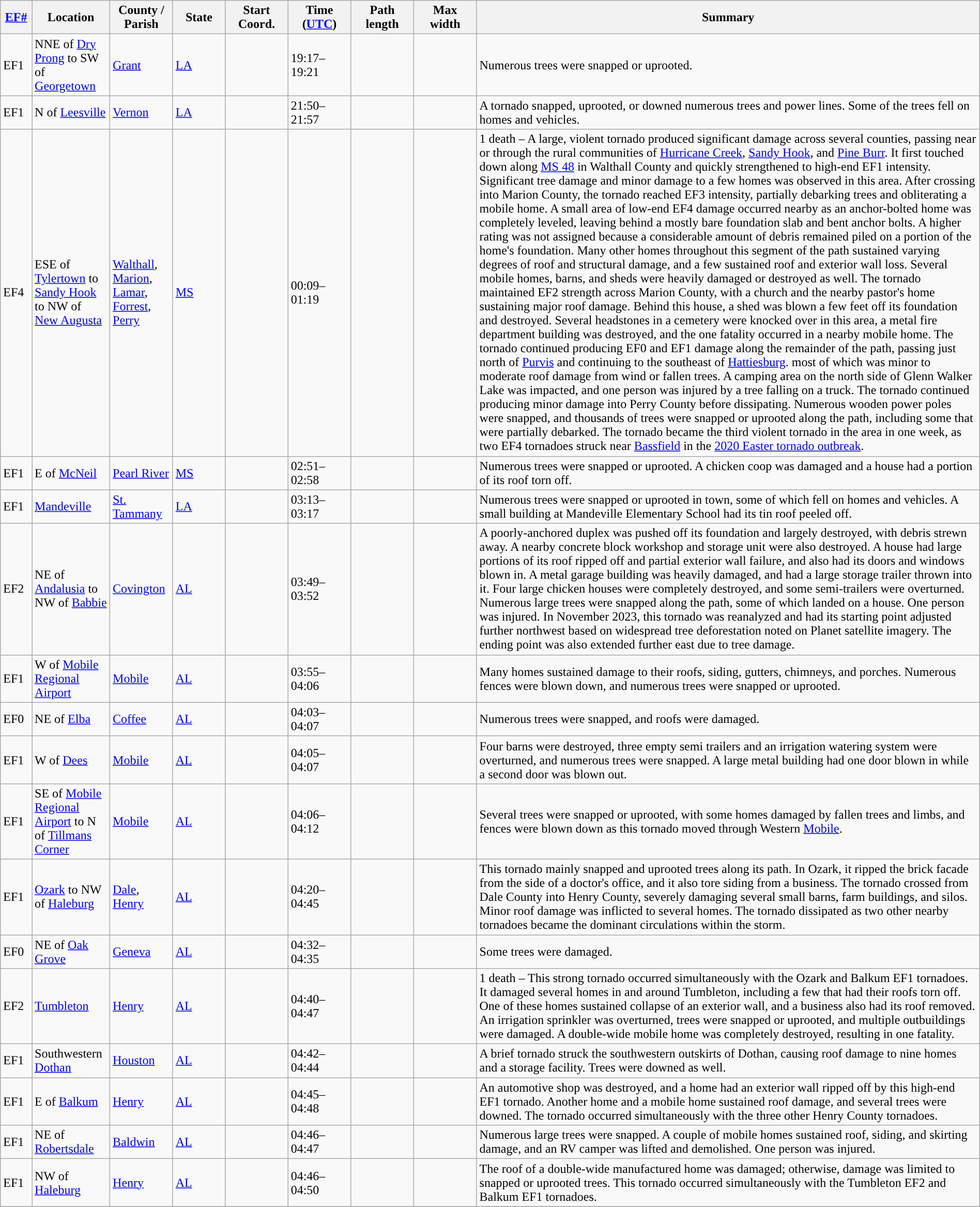<table class="wikitable sortable" style="width:100%;">
<tr>
<th scope="col"  style="width:3%; text-align:center;"><a href='#'>EF#</a></th>
<th scope="col"  style="width:7%; text-align:center;" class="unsortable">Location</th>
<th scope="col"  style="width:6%; text-align:center;" class="unsortable">County / Parish</th>
<th scope="col"  style="width:5%; text-align:center;">State</th>
<th scope="col"  style="width:6%; text-align:center;">Start Coord.</th>
<th scope="col"  style="width:6%; text-align:center;">Time (<a href='#'>UTC</a>)</th>
<th scope="col"  style="width:6%; text-align:center;">Path length</th>
<th scope="col"  style="width:6%; text-align:center;">Max width</th>
<th scope="col" class="unsortable" style="width:48%; text-align:center;">Summary</th>
</tr>
<tr>
<td>EF1</td>
<td>NNE of <a href='#'>Dry Prong</a> to SW of <a href='#'>Georgetown</a></td>
<td><a href='#'>Grant</a></td>
<td><a href='#'>LA</a></td>
<td></td>
<td>19:17–19:21</td>
<td></td>
<td></td>
<td>Numerous trees were snapped or uprooted.</td>
</tr>
<tr>
<td>EF1</td>
<td>N of <a href='#'>Leesville</a></td>
<td><a href='#'>Vernon</a></td>
<td><a href='#'>LA</a></td>
<td></td>
<td>21:50–21:57</td>
<td></td>
<td></td>
<td>A tornado snapped, uprooted, or downed numerous trees and power lines. Some of the trees fell on homes and vehicles.</td>
</tr>
<tr>
<td>EF4</td>
<td>ESE of <a href='#'>Tylertown</a> to <a href='#'>Sandy Hook</a> to NW of <a href='#'>New Augusta</a></td>
<td><a href='#'>Walthall</a>, <a href='#'>Marion</a>, <a href='#'>Lamar</a>, <a href='#'>Forrest</a>, <a href='#'>Perry</a></td>
<td><a href='#'>MS</a></td>
<td></td>
<td>00:09–01:19</td>
<td></td>
<td></td>
<td>1 death – A large, violent tornado produced significant damage across several counties, passing near or through the rural communities of <a href='#'>Hurricane Creek</a>, <a href='#'>Sandy Hook</a>, and <a href='#'>Pine Burr</a>. It first touched down along <a href='#'>MS 48</a> in Walthall County and quickly strengthened to high-end EF1 intensity. Significant tree damage and minor damage to a few homes was observed in this area. After crossing into Marion County, the tornado reached EF3 intensity, partially debarking trees and obliterating a mobile home. A small area of low-end EF4 damage occurred nearby as an anchor-bolted home was completely leveled, leaving behind a mostly bare foundation slab and bent anchor bolts. A higher rating was not assigned because a considerable amount of debris remained piled on a portion of the home's foundation. Many other homes throughout this segment of the path sustained varying degrees of roof and structural damage, and a few sustained roof and exterior wall loss. Several mobile homes, barns, and sheds were heavily damaged or destroyed as well. The tornado maintained EF2 strength across Marion County, with a church and the nearby pastor's home sustaining major roof damage. Behind this house, a  shed was blown a few feet off its foundation and destroyed. Several headstones in a cemetery were knocked over in this area, a metal fire department building was destroyed, and the one fatality occurred in a nearby mobile home. The tornado continued producing EF0 and EF1 damage along the remainder of the path, passing just north of <a href='#'>Purvis</a> and continuing to the southeast of <a href='#'>Hattiesburg</a>. most of which was minor to moderate roof damage from wind or fallen trees. A camping area on the north side of Glenn Walker Lake was impacted, and one person was injured by a tree falling on a truck. The tornado continued producing minor damage into Perry County before dissipating. Numerous wooden power poles were snapped, and thousands of trees were snapped or uprooted along the path, including some that were partially debarked. The tornado became the third violent tornado in the area in one week, as two EF4 tornadoes struck near <a href='#'>Bassfield</a> in the <a href='#'>2020 Easter tornado outbreak</a>.</td>
</tr>
<tr>
<td>EF1</td>
<td>E of <a href='#'>McNeil</a></td>
<td><a href='#'>Pearl River</a></td>
<td><a href='#'>MS</a></td>
<td></td>
<td>02:51–02:58</td>
<td></td>
<td></td>
<td>Numerous trees were snapped or uprooted. A chicken coop was damaged and a house had a portion of its roof torn off.</td>
</tr>
<tr>
<td>EF1</td>
<td><a href='#'>Mandeville</a></td>
<td><a href='#'>St. Tammany</a></td>
<td><a href='#'>LA</a></td>
<td></td>
<td>03:13–03:17</td>
<td></td>
<td></td>
<td>Numerous trees were snapped or uprooted in town, some of which fell on homes and vehicles. A small building at Mandeville Elementary School had its tin roof peeled off.</td>
</tr>
<tr>
<td>EF2</td>
<td>NE of <a href='#'>Andalusia</a> to NW of <a href='#'>Babbie</a></td>
<td><a href='#'>Covington</a></td>
<td><a href='#'>AL</a></td>
<td></td>
<td>03:49–03:52</td>
<td></td>
<td></td>
<td>A poorly-anchored duplex was pushed off its foundation and largely destroyed, with debris strewn  away. A nearby concrete block workshop and storage unit were also destroyed. A house had large portions of its roof ripped off and partial exterior wall failure, and also had its doors and windows blown in. A metal garage building was heavily damaged, and had a large storage trailer thrown into it. Four large chicken houses were completely destroyed, and some semi-trailers were overturned. Numerous large trees were snapped along the path, some of which landed on a house. One person was injured. In November 2023, this tornado was reanalyzed and had its starting point adjusted further northwest based on widespread tree deforestation noted on Planet satellite imagery. The ending point was also extended further east due to tree damage.</td>
</tr>
<tr>
<td>EF1</td>
<td>W of <a href='#'>Mobile Regional Airport</a></td>
<td><a href='#'>Mobile</a></td>
<td><a href='#'>AL</a></td>
<td></td>
<td>03:55–04:06</td>
<td></td>
<td></td>
<td>Many homes sustained damage to their roofs, siding, gutters, chimneys, and porches. Numerous fences were blown down, and numerous trees were snapped or uprooted.</td>
</tr>
<tr>
<td>EF0</td>
<td>NE of <a href='#'>Elba</a></td>
<td><a href='#'>Coffee</a></td>
<td><a href='#'>AL</a></td>
<td></td>
<td>04:03–04:07</td>
<td></td>
<td></td>
<td>Numerous trees were snapped, and roofs were damaged.</td>
</tr>
<tr>
<td>EF1</td>
<td>W of <a href='#'>Dees</a></td>
<td><a href='#'>Mobile</a></td>
<td><a href='#'>AL</a></td>
<td></td>
<td>04:05–04:07</td>
<td></td>
<td></td>
<td>Four barns were destroyed, three empty semi trailers and an irrigation watering system were overturned, and numerous trees were snapped. A large metal building had one door blown in while a second door was blown out.</td>
</tr>
<tr>
<td>EF1</td>
<td>SE of <a href='#'>Mobile Regional Airport</a> to N of <a href='#'>Tillmans Corner</a></td>
<td><a href='#'>Mobile</a></td>
<td><a href='#'>AL</a></td>
<td></td>
<td>04:06–04:12</td>
<td></td>
<td></td>
<td>Several trees were snapped or uprooted, with some homes damaged by fallen trees and limbs, and fences were blown down as this tornado moved through Western <a href='#'>Mobile</a>.</td>
</tr>
<tr>
<td>EF1</td>
<td><a href='#'>Ozark</a> to NW of <a href='#'>Haleburg</a></td>
<td><a href='#'>Dale</a>, <a href='#'>Henry</a></td>
<td><a href='#'>AL</a></td>
<td></td>
<td>04:20–04:45</td>
<td></td>
<td></td>
<td>This tornado mainly snapped and uprooted trees along its path. In Ozark, it ripped the brick facade from the side of a doctor's office, and it also tore siding from a business. The tornado crossed from Dale County into Henry County, severely damaging several small barns, farm buildings, and silos. Minor roof damage was inflicted to several homes. The tornado dissipated as two other nearby tornadoes became the dominant circulations within the storm.</td>
</tr>
<tr>
<td>EF0</td>
<td>NE of <a href='#'>Oak Grove</a></td>
<td><a href='#'>Geneva</a></td>
<td><a href='#'>AL</a></td>
<td></td>
<td>04:32–04:35</td>
<td></td>
<td></td>
<td>Some trees were damaged.</td>
</tr>
<tr>
<td>EF2</td>
<td><a href='#'>Tumbleton</a></td>
<td><a href='#'>Henry</a></td>
<td><a href='#'>AL</a></td>
<td></td>
<td>04:40–04:47</td>
<td></td>
<td></td>
<td>1 death – This strong tornado occurred simultaneously with the Ozark and Balkum EF1 tornadoes. It damaged several homes in and around Tumbleton, including a few that had their roofs torn off. One of these homes sustained collapse of an exterior wall, and a business also had its roof removed. An irrigation sprinkler was overturned, trees were snapped or uprooted, and multiple outbuildings were damaged. A double-wide mobile home was completely destroyed, resulting in one fatality.</td>
</tr>
<tr>
<td>EF1</td>
<td>Southwestern <a href='#'>Dothan</a></td>
<td><a href='#'>Houston</a></td>
<td><a href='#'>AL</a></td>
<td></td>
<td>04:42–04:44</td>
<td></td>
<td></td>
<td>A brief tornado struck the southwestern outskirts of Dothan, causing roof damage to nine homes and a storage facility. Trees were downed as well.</td>
</tr>
<tr>
<td>EF1</td>
<td>E of <a href='#'>Balkum</a></td>
<td><a href='#'>Henry</a></td>
<td><a href='#'>AL</a></td>
<td></td>
<td>04:45–04:48</td>
<td></td>
<td></td>
<td>An automotive shop was destroyed, and a home had an exterior wall ripped off by this high-end EF1 tornado. Another home and a mobile home sustained roof damage, and several trees were downed. The tornado occurred simultaneously with the three other Henry County tornadoes.</td>
</tr>
<tr>
<td>EF1</td>
<td>NE of <a href='#'>Robertsdale</a></td>
<td><a href='#'>Baldwin</a></td>
<td><a href='#'>AL</a></td>
<td></td>
<td>04:46–04:47</td>
<td></td>
<td></td>
<td>Numerous large trees were snapped. A couple of mobile homes sustained roof, siding, and skirting damage, and an RV camper was lifted and demolished. One person was injured.</td>
</tr>
<tr>
<td>EF1</td>
<td>NW of <a href='#'>Haleburg</a></td>
<td><a href='#'>Henry</a></td>
<td><a href='#'>AL</a></td>
<td></td>
<td>04:46–04:50</td>
<td></td>
<td></td>
<td>The roof of a double-wide manufactured home was damaged; otherwise, damage was limited to snapped or uprooted trees. This tornado occurred simultaneously with the Tumbleton EF2 and Balkum EF1 tornadoes.</td>
</tr>
<tr>
</tr>
</table>
